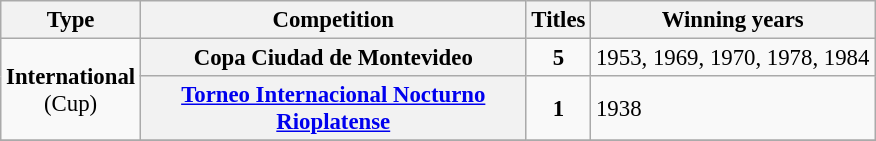<table class="wikitable plainrowheaders" style="font-size:95%; text-align:center;">
<tr>
<th>Type</th>
<th width=250px>Competition</th>
<th>Titles</th>
<th>Winning years</th>
</tr>
<tr>
<td rowspan=2><strong>International</strong><br>(Cup)</td>
<th scope=col>Copa Ciudad de Montevideo</th>
<td><strong>5</strong></td>
<td align="left">1953, 1969, 1970, 1978, 1984</td>
</tr>
<tr>
<th scope=col><a href='#'>Torneo Internacional Nocturno Rioplatense</a></th>
<td><strong>1</strong></td>
<td align="left">1938 </td>
</tr>
<tr>
</tr>
</table>
